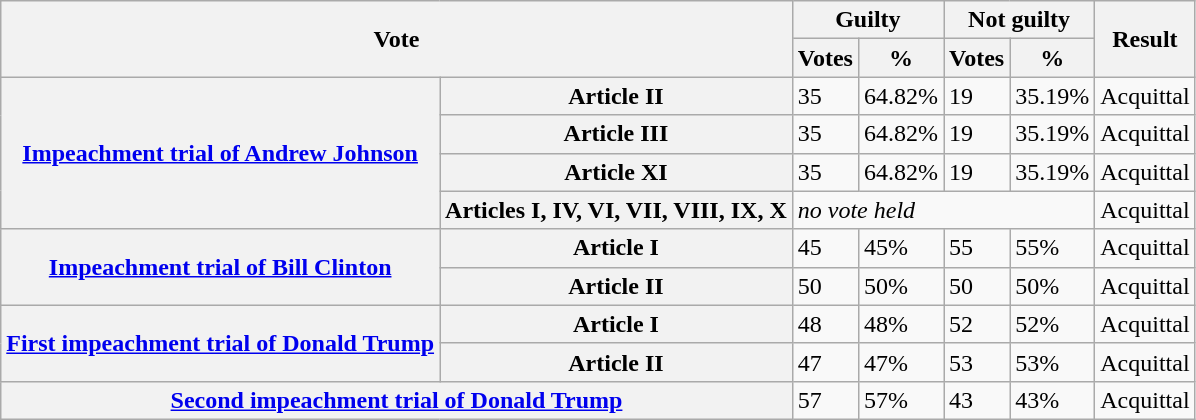<table class="wikitable">
<tr>
<th colspan=2 rowspan=2>Vote</th>
<th colspan=2>Guilty</th>
<th colspan=2>Not guilty</th>
<th rowspan=2>Result</th>
</tr>
<tr>
<th>Votes</th>
<th>%</th>
<th>Votes</th>
<th>%</th>
</tr>
<tr>
<th rowspan=4><a href='#'>Impeachment trial of Andrew Johnson</a></th>
<th>Article II</th>
<td>35</td>
<td>64.82%</td>
<td>19</td>
<td>35.19%</td>
<td>Acquittal</td>
</tr>
<tr>
<th>Article III</th>
<td>35</td>
<td>64.82%</td>
<td>19</td>
<td>35.19%</td>
<td>Acquittal</td>
</tr>
<tr>
<th>Article XI</th>
<td>35</td>
<td>64.82%</td>
<td>19</td>
<td>35.19%</td>
<td>Acquittal</td>
</tr>
<tr>
<th>Articles I, IV, VI, VII, VIII, IX, X</th>
<td colspan=4><em>no vote held</em></td>
<td>Acquittal</td>
</tr>
<tr>
<th rowspan=2><a href='#'>Impeachment trial of Bill Clinton</a></th>
<th>Article I</th>
<td>45</td>
<td>45%</td>
<td>55</td>
<td>55%</td>
<td>Acquittal</td>
</tr>
<tr>
<th>Article II</th>
<td>50</td>
<td>50%</td>
<td>50</td>
<td>50%</td>
<td>Acquittal</td>
</tr>
<tr>
<th rowspan=2><a href='#'>First impeachment trial of Donald Trump</a></th>
<th>Article I</th>
<td>48</td>
<td>48%</td>
<td>52</td>
<td>52%</td>
<td>Acquittal</td>
</tr>
<tr>
<th>Article II</th>
<td>47</td>
<td>47%</td>
<td>53</td>
<td>53%</td>
<td>Acquittal</td>
</tr>
<tr>
<th colspan=2><a href='#'>Second impeachment trial of Donald Trump</a></th>
<td>57</td>
<td>57%</td>
<td>43</td>
<td>43%</td>
<td>Acquittal</td>
</tr>
</table>
